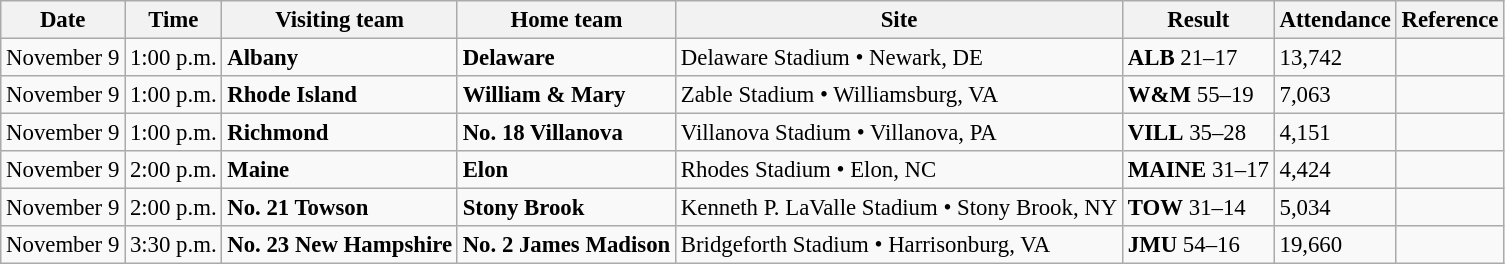<table class="wikitable" style="font-size:95%;">
<tr>
<th>Date</th>
<th>Time</th>
<th>Visiting team</th>
<th>Home team</th>
<th>Site</th>
<th>Result</th>
<th>Attendance</th>
<th class="unsortable">Reference</th>
</tr>
<tr bgcolor=>
<td>November 9</td>
<td>1:00 p.m.</td>
<td><strong>Albany</strong></td>
<td><strong>Delaware</strong></td>
<td>Delaware Stadium • Newark, DE</td>
<td><strong>ALB</strong> 21–17</td>
<td>13,742</td>
<td></td>
</tr>
<tr bgcolor=>
<td>November 9</td>
<td>1:00 p.m.</td>
<td><strong>Rhode Island</strong></td>
<td><strong>William & Mary</strong></td>
<td>Zable Stadium • Williamsburg, VA</td>
<td><strong>W&M</strong> 55–19</td>
<td>7,063</td>
<td></td>
</tr>
<tr bgcolor=>
<td>November 9</td>
<td>1:00 p.m.</td>
<td><strong>Richmond</strong></td>
<td><strong>No. 18 Villanova</strong></td>
<td>Villanova Stadium • Villanova, PA</td>
<td><strong>VILL</strong> 35–28</td>
<td>4,151</td>
<td></td>
</tr>
<tr bgcolor=>
<td>November 9</td>
<td>2:00 p.m.</td>
<td><strong>Maine</strong></td>
<td><strong>Elon</strong></td>
<td>Rhodes Stadium • Elon, NC</td>
<td><strong>MAINE</strong> 31–17</td>
<td>4,424</td>
<td></td>
</tr>
<tr bgcolor=>
<td>November 9</td>
<td>2:00 p.m.</td>
<td><strong>No. 21 Towson</strong></td>
<td><strong>Stony Brook</strong></td>
<td>Kenneth P. LaValle Stadium • Stony Brook, NY</td>
<td><strong>TOW</strong> 31–14</td>
<td>5,034</td>
<td></td>
</tr>
<tr bgcolor=>
<td>November 9</td>
<td>3:30 p.m.</td>
<td><strong>No. 23 New Hampshire</strong></td>
<td><strong>No. 2 James Madison</strong></td>
<td>Bridgeforth Stadium • Harrisonburg, VA</td>
<td><strong>JMU</strong> 54–16</td>
<td>19,660</td>
<td></td>
</tr>
</table>
